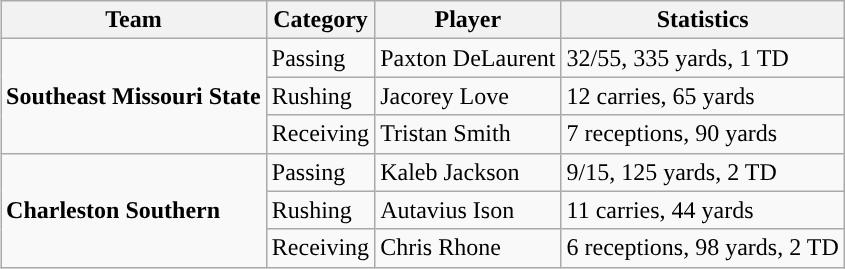<table class="wikitable" style="float: right;">
<tr>
<th>Team</th>
<th>Category</th>
<th>Player</th>
<th>Statistics</th>
</tr>
<tr>
<td rowspan=3><strong>Southeast Missouri State</strong></td>
<td>Passing</td>
<td>Paxton DeLaurent</td>
<td>32/55, 335 yards, 1 TD</td>
</tr>
<tr>
<td>Rushing</td>
<td>Jacorey Love</td>
<td>12 carries, 65 yards</td>
</tr>
<tr>
<td>Receiving</td>
<td>Tristan Smith</td>
<td>7 receptions, 90 yards</td>
</tr>
<tr>
<td rowspan=3><strong>Charleston Southern</strong></td>
<td>Passing</td>
<td>Kaleb Jackson</td>
<td>9/15, 125 yards, 2 TD</td>
</tr>
<tr>
<td>Rushing</td>
<td>Autavius Ison</td>
<td>11 carries, 44 yards</td>
</tr>
<tr>
<td>Receiving</td>
<td>Chris Rhone</td>
<td>6 receptions, 98 yards, 2 TD</td>
</tr>
</table>
